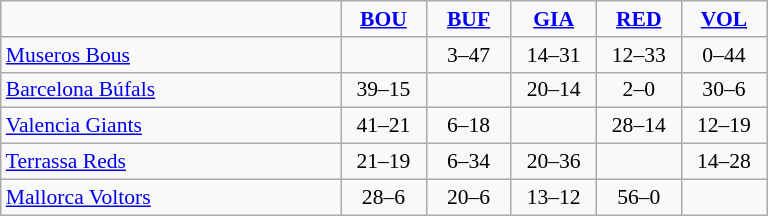<table style="font-size: 90%; text-align: center" class="wikitable">
<tr>
<td width=220></td>
<td align="center" width=50><strong><a href='#'>BOU</a></strong></td>
<td width=50><strong><a href='#'>BUF</a></strong></td>
<td width=50><strong><a href='#'>GIA</a></strong></td>
<td width=50><strong><a href='#'>RED</a></strong></td>
<td width=50><strong><a href='#'>VOL</a></strong></td>
</tr>
<tr>
<td align=left><a href='#'>Museros Bous</a></td>
<td></td>
<td>3–47</td>
<td>14–31</td>
<td>12–33</td>
<td>0–44</td>
</tr>
<tr>
<td align=left><a href='#'>Barcelona Búfals</a></td>
<td>39–15</td>
<td></td>
<td>20–14</td>
<td>2–0</td>
<td>30–6</td>
</tr>
<tr>
<td align=left><a href='#'>Valencia Giants</a></td>
<td>41–21</td>
<td>6–18</td>
<td></td>
<td>28–14</td>
<td>12–19</td>
</tr>
<tr>
<td align=left><a href='#'>Terrassa Reds</a></td>
<td>21–19</td>
<td>6–34</td>
<td>20–36</td>
<td></td>
<td>14–28</td>
</tr>
<tr>
<td align=left><a href='#'>Mallorca Voltors</a></td>
<td>28–6</td>
<td>20–6</td>
<td>13–12</td>
<td>56–0</td>
<td></td>
</tr>
</table>
